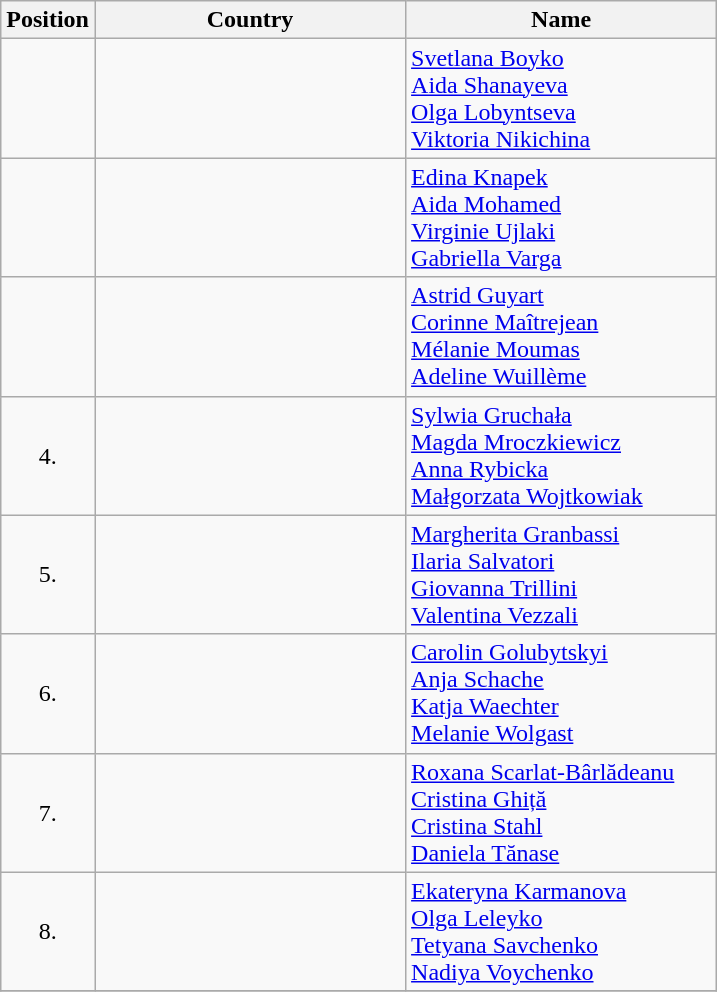<table class="wikitable">
<tr>
<th width="10">Position</th>
<th width="200">Country</th>
<th width="200">Name</th>
</tr>
<tr>
<td align="center"></td>
<td></td>
<td><a href='#'>Svetlana Boyko</a><br><a href='#'>Aida Shanayeva</a><br><a href='#'>Olga Lobyntseva</a><br><a href='#'>Viktoria Nikichina</a></td>
</tr>
<tr>
<td align="center"></td>
<td></td>
<td><a href='#'>Edina Knapek</a><br><a href='#'>Aida Mohamed</a><br><a href='#'>Virginie Ujlaki</a><br><a href='#'>Gabriella Varga</a></td>
</tr>
<tr>
<td align="center"></td>
<td></td>
<td><a href='#'>Astrid Guyart</a><br><a href='#'>Corinne Maîtrejean</a><br><a href='#'>Mélanie Moumas</a><br><a href='#'>Adeline Wuillème</a></td>
</tr>
<tr>
<td align="center">4.</td>
<td></td>
<td><a href='#'>Sylwia Gruchała</a><br><a href='#'>Magda Mroczkiewicz</a><br><a href='#'>Anna Rybicka</a><br><a href='#'>Małgorzata Wojtkowiak</a></td>
</tr>
<tr>
<td align="center">5.</td>
<td></td>
<td><a href='#'>Margherita Granbassi</a><br><a href='#'>Ilaria Salvatori</a><br><a href='#'>Giovanna Trillini</a><br><a href='#'>Valentina Vezzali</a></td>
</tr>
<tr>
<td align="center">6.</td>
<td></td>
<td><a href='#'>Carolin Golubytskyi</a><br><a href='#'>Anja Schache</a><br><a href='#'>Katja Waechter</a><br><a href='#'>Melanie Wolgast</a></td>
</tr>
<tr>
<td align="center">7.</td>
<td></td>
<td><a href='#'>Roxana Scarlat-Bârlădeanu</a><br><a href='#'>Cristina Ghiță</a><br><a href='#'>Cristina Stahl</a><br><a href='#'>Daniela Tănase</a></td>
</tr>
<tr>
<td align="center">8.</td>
<td></td>
<td><a href='#'>Ekateryna Karmanova</a><br><a href='#'>Olga Leleyko</a><br><a href='#'>Tetyana Savchenko</a><br><a href='#'>Nadiya Voychenko</a></td>
</tr>
<tr>
</tr>
</table>
